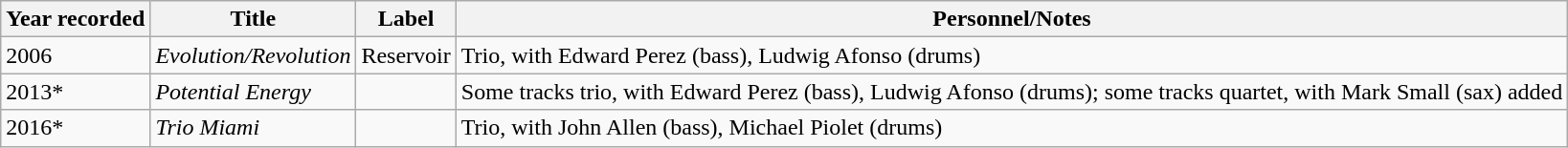<table class="wikitable sortable">
<tr>
<th>Year recorded</th>
<th>Title</th>
<th>Label</th>
<th>Personnel/Notes</th>
</tr>
<tr>
<td>2006</td>
<td><em>Evolution/Revolution</em></td>
<td>Reservoir</td>
<td>Trio, with Edward Perez (bass), Ludwig Afonso (drums)</td>
</tr>
<tr>
<td>2013*</td>
<td><em>Potential Energy</em></td>
<td></td>
<td>Some tracks trio, with Edward Perez (bass), Ludwig Afonso (drums); some tracks quartet, with Mark Small (sax) added</td>
</tr>
<tr>
<td>2016*</td>
<td><em>Trio Miami</em></td>
<td></td>
<td>Trio, with John Allen (bass), Michael Piolet (drums)</td>
</tr>
</table>
